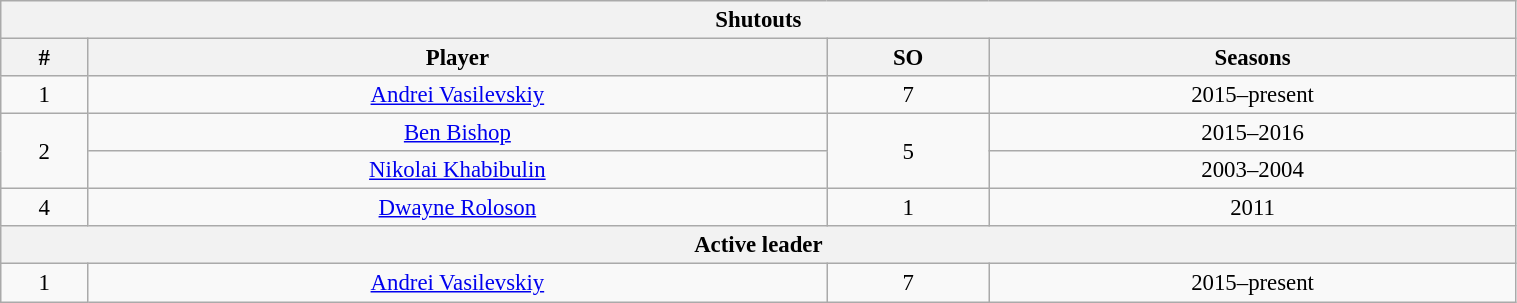<table class="wikitable" style="text-align: center; font-size: 95%" width="80%">
<tr>
<th colspan="4">Shutouts</th>
</tr>
<tr>
<th>#</th>
<th>Player</th>
<th>SO</th>
<th>Seasons</th>
</tr>
<tr>
<td>1</td>
<td><a href='#'>Andrei Vasilevskiy</a></td>
<td>7</td>
<td>2015–present</td>
</tr>
<tr>
<td rowspan="2">2</td>
<td><a href='#'>Ben Bishop</a></td>
<td rowspan="2">5</td>
<td>2015–2016</td>
</tr>
<tr>
<td><a href='#'>Nikolai Khabibulin</a></td>
<td>2003–2004</td>
</tr>
<tr>
<td>4</td>
<td><a href='#'>Dwayne Roloson</a></td>
<td>1</td>
<td>2011</td>
</tr>
<tr>
<th colspan="4">Active leader</th>
</tr>
<tr>
<td>1</td>
<td><a href='#'>Andrei Vasilevskiy</a></td>
<td>7</td>
<td>2015–present</td>
</tr>
</table>
